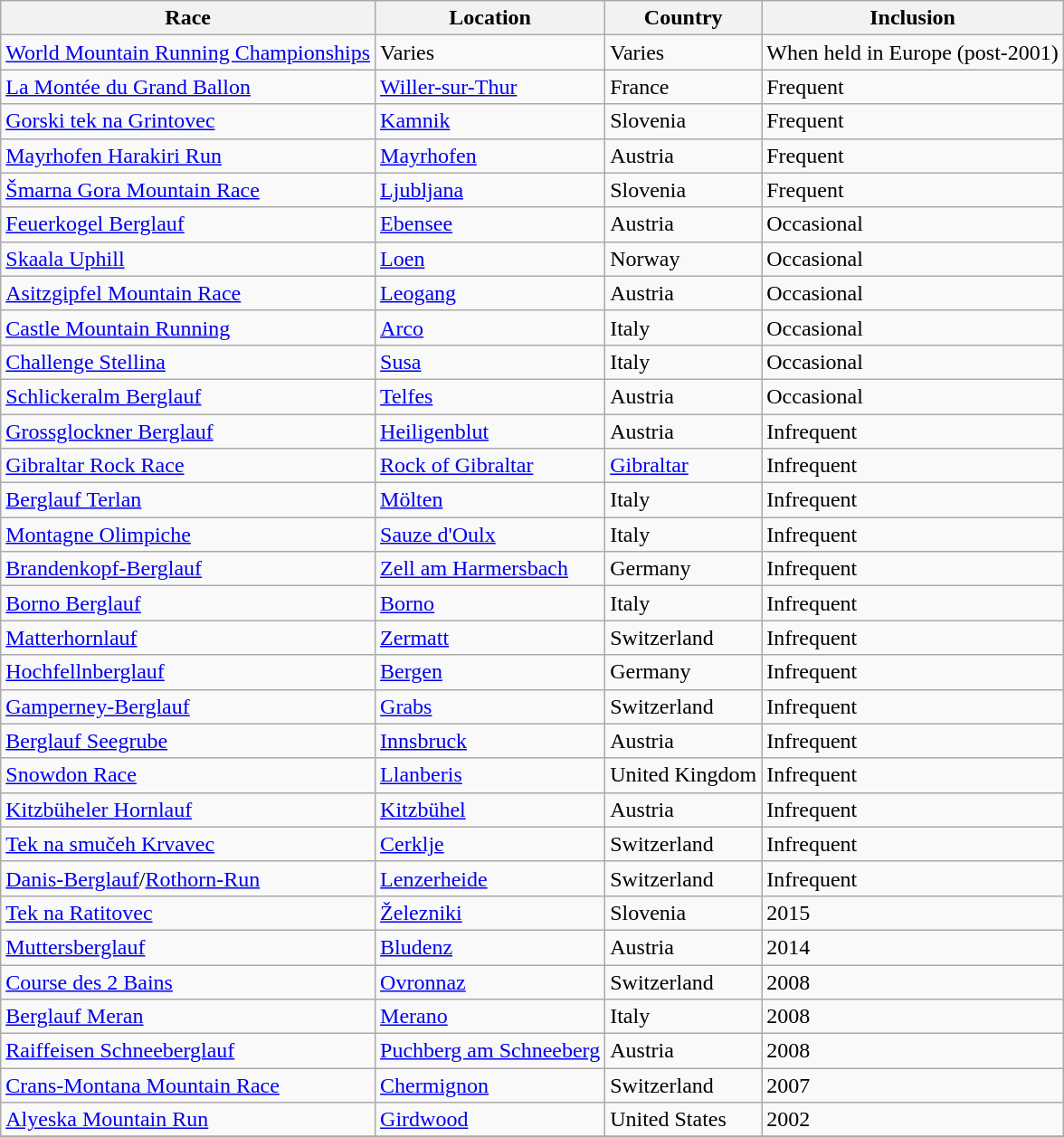<table class="wikitable sortable">
<tr>
<th>Race</th>
<th>Location</th>
<th>Country</th>
<th>Inclusion</th>
</tr>
<tr>
<td><a href='#'>World Mountain Running Championships</a></td>
<td>Varies</td>
<td>Varies</td>
<td>When held in Europe (post-2001)</td>
</tr>
<tr>
<td><a href='#'>La Montée du Grand Ballon</a></td>
<td><a href='#'>Willer-sur-Thur</a></td>
<td>France</td>
<td>Frequent</td>
</tr>
<tr>
<td><a href='#'>Gorski tek na Grintovec</a></td>
<td><a href='#'>Kamnik</a></td>
<td>Slovenia</td>
<td>Frequent</td>
</tr>
<tr>
<td><a href='#'>Mayrhofen Harakiri Run</a></td>
<td><a href='#'>Mayrhofen</a></td>
<td>Austria</td>
<td>Frequent</td>
</tr>
<tr>
<td><a href='#'>Šmarna Gora Mountain Race</a></td>
<td><a href='#'>Ljubljana</a></td>
<td>Slovenia</td>
<td>Frequent</td>
</tr>
<tr>
<td><a href='#'>Feuerkogel Berglauf</a></td>
<td><a href='#'>Ebensee</a></td>
<td>Austria</td>
<td>Occasional</td>
</tr>
<tr>
<td><a href='#'>Skaala Uphill</a></td>
<td><a href='#'>Loen</a></td>
<td>Norway</td>
<td>Occasional</td>
</tr>
<tr>
<td><a href='#'>Asitzgipfel Mountain Race</a></td>
<td><a href='#'>Leogang</a></td>
<td>Austria</td>
<td>Occasional</td>
</tr>
<tr>
<td><a href='#'>Castle Mountain Running</a></td>
<td><a href='#'>Arco</a></td>
<td>Italy</td>
<td>Occasional</td>
</tr>
<tr>
<td><a href='#'>Challenge Stellina</a></td>
<td><a href='#'>Susa</a></td>
<td>Italy</td>
<td>Occasional</td>
</tr>
<tr>
<td><a href='#'>Schlickeralm Berglauf</a></td>
<td><a href='#'>Telfes</a></td>
<td>Austria</td>
<td>Occasional</td>
</tr>
<tr>
<td><a href='#'>Grossglockner Berglauf</a></td>
<td><a href='#'>Heiligenblut</a></td>
<td>Austria</td>
<td>Infrequent</td>
</tr>
<tr>
<td><a href='#'>Gibraltar Rock Race</a></td>
<td><a href='#'>Rock of Gibraltar</a></td>
<td><a href='#'>Gibraltar</a></td>
<td>Infrequent</td>
</tr>
<tr>
<td><a href='#'>Berglauf Terlan</a></td>
<td><a href='#'>Mölten</a></td>
<td>Italy</td>
<td>Infrequent</td>
</tr>
<tr>
<td><a href='#'>Montagne Olimpiche</a></td>
<td><a href='#'>Sauze d'Oulx</a></td>
<td>Italy</td>
<td>Infrequent</td>
</tr>
<tr>
<td><a href='#'>Brandenkopf-Berglauf</a></td>
<td><a href='#'>Zell am Harmersbach</a></td>
<td>Germany</td>
<td>Infrequent</td>
</tr>
<tr>
<td><a href='#'>Borno Berglauf</a></td>
<td><a href='#'>Borno</a></td>
<td>Italy</td>
<td>Infrequent</td>
</tr>
<tr>
<td><a href='#'>Matterhornlauf</a></td>
<td><a href='#'>Zermatt</a></td>
<td>Switzerland</td>
<td>Infrequent</td>
</tr>
<tr>
<td><a href='#'>Hochfellnberglauf</a></td>
<td><a href='#'>Bergen</a></td>
<td>Germany</td>
<td>Infrequent</td>
</tr>
<tr>
<td><a href='#'>Gamperney-Berglauf</a></td>
<td><a href='#'>Grabs</a></td>
<td>Switzerland</td>
<td>Infrequent</td>
</tr>
<tr>
<td><a href='#'>Berglauf Seegrube</a></td>
<td><a href='#'>Innsbruck</a></td>
<td>Austria</td>
<td>Infrequent</td>
</tr>
<tr>
<td><a href='#'>Snowdon Race</a></td>
<td><a href='#'>Llanberis</a></td>
<td>United Kingdom</td>
<td>Infrequent</td>
</tr>
<tr>
<td><a href='#'>Kitzbüheler Hornlauf</a></td>
<td><a href='#'>Kitzbühel</a></td>
<td>Austria</td>
<td>Infrequent</td>
</tr>
<tr>
<td><a href='#'>Tek na smučeh Krvavec</a></td>
<td><a href='#'>Cerklje</a></td>
<td>Switzerland</td>
<td>Infrequent</td>
</tr>
<tr>
<td><a href='#'>Danis-Berglauf</a>/<a href='#'>Rothorn-Run</a></td>
<td><a href='#'>Lenzerheide</a></td>
<td>Switzerland</td>
<td>Infrequent</td>
</tr>
<tr>
<td><a href='#'>Tek na Ratitovec</a></td>
<td><a href='#'>Železniki</a></td>
<td>Slovenia</td>
<td>2015</td>
</tr>
<tr>
<td><a href='#'>Muttersberglauf</a></td>
<td><a href='#'>Bludenz</a></td>
<td>Austria</td>
<td>2014</td>
</tr>
<tr>
<td><a href='#'>Course des 2 Bains</a></td>
<td><a href='#'>Ovronnaz</a></td>
<td>Switzerland</td>
<td>2008</td>
</tr>
<tr>
<td><a href='#'>Berglauf Meran</a></td>
<td><a href='#'>Merano</a></td>
<td>Italy</td>
<td>2008</td>
</tr>
<tr>
<td><a href='#'>Raiffeisen Schneeberglauf</a></td>
<td><a href='#'>Puchberg am Schneeberg</a></td>
<td>Austria</td>
<td>2008</td>
</tr>
<tr>
<td><a href='#'>Crans-Montana Mountain Race</a></td>
<td><a href='#'>Chermignon</a></td>
<td>Switzerland</td>
<td>2007</td>
</tr>
<tr>
<td><a href='#'>Alyeska Mountain Run</a></td>
<td><a href='#'>Girdwood</a></td>
<td>United States</td>
<td>2002</td>
</tr>
<tr>
</tr>
</table>
